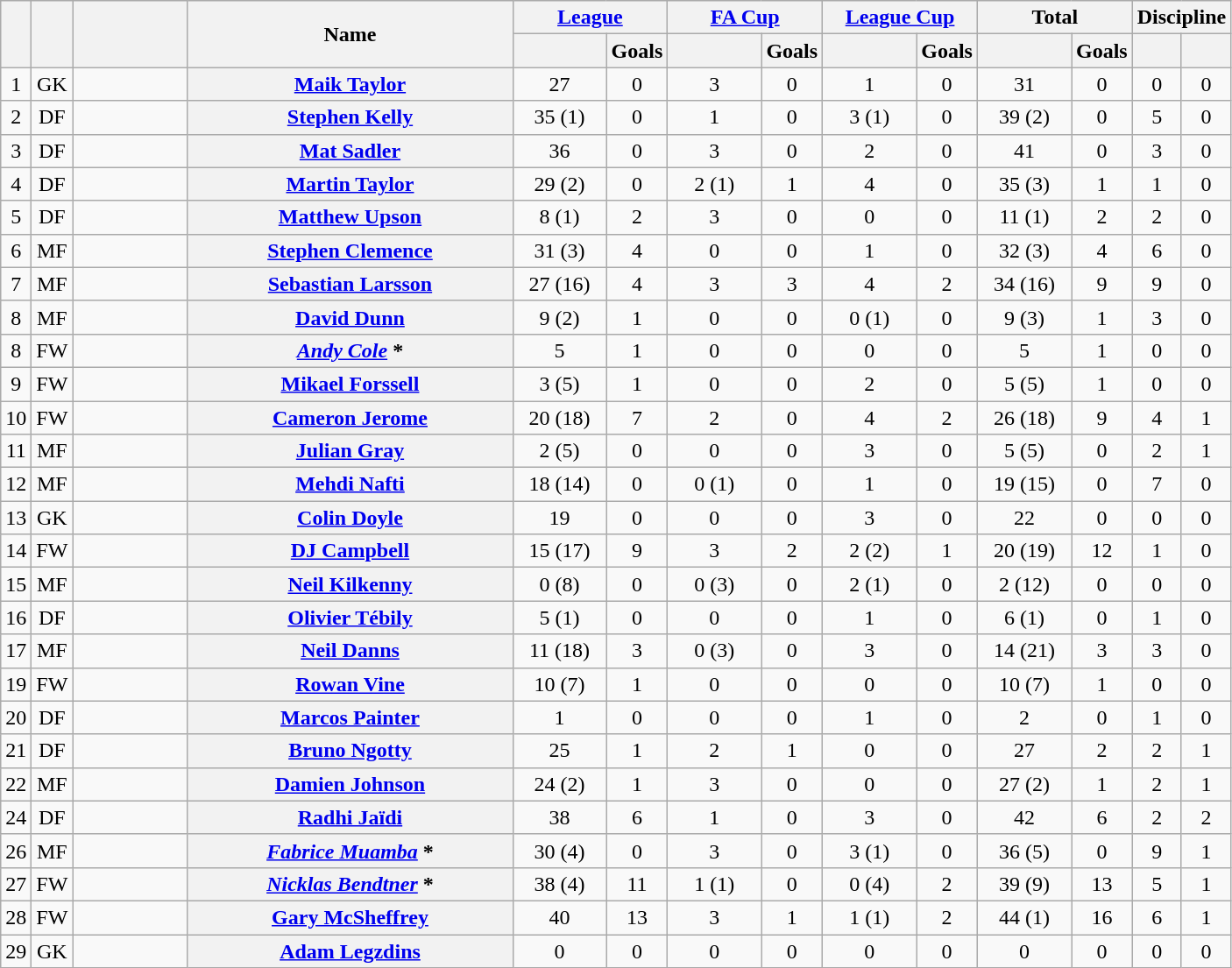<table class="wikitable plainrowheaders" style="text-align:center;">
<tr>
<th rowspan="2" scope="col"></th>
<th rowspan="2" scope="col"></th>
<th rowspan="2" scope="col" style="width:5em;"></th>
<th rowspan="2" scope="col" style="width:15em;">Name</th>
<th colspan="2"><a href='#'>League</a></th>
<th colspan="2"><a href='#'>FA Cup</a></th>
<th colspan="2"><a href='#'>League Cup</a></th>
<th colspan="2">Total</th>
<th colspan="2">Discipline</th>
</tr>
<tr>
<th scope="col" style="width:4em;"></th>
<th scope="col">Goals</th>
<th scope="col" style="width:4em;"></th>
<th scope="col">Goals</th>
<th scope="col" style="width:4em;"></th>
<th scope="col">Goals</th>
<th scope="col" style="width:4em;"></th>
<th scope="col">Goals</th>
<th scope="col"></th>
<th scope="col"></th>
</tr>
<tr>
<td>1</td>
<td>GK</td>
<td></td>
<th scope="row"><a href='#'>Maik Taylor</a></th>
<td>27</td>
<td>0</td>
<td>3</td>
<td>0</td>
<td>1</td>
<td>0</td>
<td>31</td>
<td>0</td>
<td>0</td>
<td>0</td>
</tr>
<tr>
<td>2</td>
<td>DF</td>
<td></td>
<th scope="row"><a href='#'>Stephen Kelly</a></th>
<td>35 (1)</td>
<td>0</td>
<td>1</td>
<td>0</td>
<td>3 (1)</td>
<td>0</td>
<td>39 (2)</td>
<td>0</td>
<td>5</td>
<td>0</td>
</tr>
<tr>
<td>3</td>
<td>DF</td>
<td></td>
<th scope="row"><a href='#'>Mat Sadler</a></th>
<td>36</td>
<td>0</td>
<td>3</td>
<td>0</td>
<td>2</td>
<td>0</td>
<td>41</td>
<td>0</td>
<td>3</td>
<td>0</td>
</tr>
<tr>
<td>4</td>
<td>DF</td>
<td></td>
<th scope="row"><a href='#'>Martin Taylor</a></th>
<td>29 (2)</td>
<td>0</td>
<td>2 (1)</td>
<td>1</td>
<td>4</td>
<td>0</td>
<td>35 (3)</td>
<td>1</td>
<td>1</td>
<td>0</td>
</tr>
<tr>
<td>5</td>
<td>DF</td>
<td></td>
<th scope="row"><a href='#'>Matthew Upson</a> </th>
<td>8 (1)</td>
<td>2</td>
<td>3</td>
<td>0</td>
<td>0</td>
<td>0</td>
<td>11 (1)</td>
<td>2</td>
<td>2</td>
<td>0</td>
</tr>
<tr>
<td>6</td>
<td>MF</td>
<td></td>
<th scope="row"><a href='#'>Stephen Clemence</a></th>
<td>31 (3)</td>
<td>4</td>
<td>0</td>
<td>0</td>
<td>1</td>
<td>0</td>
<td>32 (3)</td>
<td>4</td>
<td>6</td>
<td>0</td>
</tr>
<tr>
<td>7</td>
<td>MF</td>
<td></td>
<th scope="row"><a href='#'>Sebastian Larsson</a></th>
<td>27 (16)</td>
<td>4</td>
<td>3</td>
<td>3</td>
<td>4</td>
<td>2</td>
<td>34 (16)</td>
<td>9</td>
<td>9</td>
<td>0</td>
</tr>
<tr>
<td>8</td>
<td>MF</td>
<td></td>
<th scope="row"><a href='#'>David Dunn</a> </th>
<td>9 (2)</td>
<td>1</td>
<td>0</td>
<td>0</td>
<td>0 (1)</td>
<td>0</td>
<td>9 (3)</td>
<td>1</td>
<td>3</td>
<td>0</td>
</tr>
<tr>
<td>8</td>
<td>FW</td>
<td></td>
<th scope="row"><em><a href='#'>Andy Cole</a></em> *</th>
<td>5</td>
<td>1</td>
<td>0</td>
<td>0</td>
<td>0</td>
<td>0</td>
<td>5</td>
<td>1</td>
<td>0</td>
<td>0</td>
</tr>
<tr>
<td>9</td>
<td>FW</td>
<td></td>
<th scope="row"><a href='#'>Mikael Forssell</a></th>
<td>3 (5)</td>
<td>1</td>
<td>0</td>
<td>0</td>
<td>2</td>
<td>0</td>
<td>5 (5)</td>
<td>1</td>
<td>0</td>
<td>0</td>
</tr>
<tr>
<td>10</td>
<td>FW</td>
<td></td>
<th scope="row"><a href='#'>Cameron Jerome</a></th>
<td>20 (18)</td>
<td>7</td>
<td>2</td>
<td>0</td>
<td>4</td>
<td>2</td>
<td>26 (18)</td>
<td>9</td>
<td>4</td>
<td>1</td>
</tr>
<tr>
<td>11</td>
<td>MF</td>
<td></td>
<th scope="row"><a href='#'>Julian Gray</a></th>
<td>2 (5)</td>
<td>0</td>
<td>0</td>
<td>0</td>
<td>3</td>
<td>0</td>
<td>5 (5)</td>
<td>0</td>
<td>2</td>
<td>1</td>
</tr>
<tr>
<td>12</td>
<td>MF</td>
<td></td>
<th scope="row"><a href='#'>Mehdi Nafti</a></th>
<td>18 (14)</td>
<td>0</td>
<td>0 (1)</td>
<td>0</td>
<td>1</td>
<td>0</td>
<td>19 (15)</td>
<td>0</td>
<td>7</td>
<td>0</td>
</tr>
<tr>
<td>13</td>
<td>GK</td>
<td></td>
<th scope="row"><a href='#'>Colin Doyle</a></th>
<td>19</td>
<td>0</td>
<td>0</td>
<td>0</td>
<td>3</td>
<td>0</td>
<td>22</td>
<td>0</td>
<td>0</td>
<td>0</td>
</tr>
<tr>
<td>14</td>
<td>FW</td>
<td></td>
<th scope="row"><a href='#'>DJ Campbell</a></th>
<td>15 (17)</td>
<td>9</td>
<td>3</td>
<td>2</td>
<td>2 (2)</td>
<td>1</td>
<td>20 (19)</td>
<td>12</td>
<td>1</td>
<td>0</td>
</tr>
<tr>
<td>15</td>
<td>MF</td>
<td></td>
<th scope="row"><a href='#'>Neil Kilkenny</a></th>
<td>0 (8)</td>
<td>0</td>
<td>0 (3)</td>
<td>0</td>
<td>2 (1)</td>
<td>0</td>
<td>2 (12)</td>
<td>0</td>
<td>0</td>
<td>0</td>
</tr>
<tr>
<td>16</td>
<td>DF</td>
<td></td>
<th scope="row"><a href='#'>Olivier Tébily</a></th>
<td>5 (1)</td>
<td>0</td>
<td>0</td>
<td>0</td>
<td>1</td>
<td>0</td>
<td>6 (1)</td>
<td>0</td>
<td>1</td>
<td>0</td>
</tr>
<tr>
<td>17</td>
<td>MF</td>
<td></td>
<th scope="row"><a href='#'>Neil Danns</a></th>
<td>11 (18)</td>
<td>3</td>
<td>0 (3)</td>
<td>0</td>
<td>3</td>
<td>0</td>
<td>14 (21)</td>
<td>3</td>
<td>3</td>
<td>0</td>
</tr>
<tr>
<td>19</td>
<td>FW</td>
<td></td>
<th scope="row"><a href='#'>Rowan Vine</a></th>
<td>10 (7)</td>
<td>1</td>
<td>0</td>
<td>0</td>
<td>0</td>
<td>0</td>
<td>10 (7)</td>
<td>1</td>
<td>0</td>
<td>0</td>
</tr>
<tr>
<td>20</td>
<td>DF</td>
<td></td>
<th scope="row"><a href='#'>Marcos Painter</a> </th>
<td>1</td>
<td>0</td>
<td>0</td>
<td>0</td>
<td>1</td>
<td>0</td>
<td>2</td>
<td>0</td>
<td>1</td>
<td>0</td>
</tr>
<tr>
<td>21</td>
<td>DF</td>
<td></td>
<th scope="row"><a href='#'>Bruno Ngotty</a></th>
<td>25</td>
<td>1</td>
<td>2</td>
<td>1</td>
<td>0</td>
<td>0</td>
<td>27</td>
<td>2</td>
<td>2</td>
<td>1</td>
</tr>
<tr>
<td>22</td>
<td>MF</td>
<td></td>
<th scope="row"><a href='#'>Damien Johnson</a></th>
<td>24 (2)</td>
<td>1</td>
<td>3</td>
<td>0</td>
<td>0</td>
<td>0</td>
<td>27 (2)</td>
<td>1</td>
<td>2</td>
<td>1</td>
</tr>
<tr>
<td>24</td>
<td>DF</td>
<td></td>
<th scope="row"><a href='#'>Radhi Jaïdi</a></th>
<td>38</td>
<td>6</td>
<td>1</td>
<td>0</td>
<td>3</td>
<td>0</td>
<td>42</td>
<td>6</td>
<td>2</td>
<td>2</td>
</tr>
<tr>
<td>26</td>
<td>MF</td>
<td></td>
<th scope="row"><em><a href='#'>Fabrice Muamba</a></em> *</th>
<td>30 (4)</td>
<td>0</td>
<td>3</td>
<td>0</td>
<td>3 (1)</td>
<td>0</td>
<td>36 (5)</td>
<td>0</td>
<td>9</td>
<td>1</td>
</tr>
<tr>
<td>27</td>
<td>FW</td>
<td></td>
<th scope="row"><em><a href='#'>Nicklas Bendtner</a></em> *</th>
<td>38 (4)</td>
<td>11</td>
<td>1 (1)</td>
<td>0</td>
<td>0 (4)</td>
<td>2</td>
<td>39 (9)</td>
<td>13</td>
<td>5</td>
<td>1</td>
</tr>
<tr>
<td>28</td>
<td>FW</td>
<td></td>
<th scope="row"><a href='#'>Gary McSheffrey</a></th>
<td>40</td>
<td>13</td>
<td>3</td>
<td>1</td>
<td>1 (1)</td>
<td>2</td>
<td>44 (1)</td>
<td>16</td>
<td>6</td>
<td>1</td>
</tr>
<tr>
<td>29</td>
<td>GK</td>
<td></td>
<th scope="row"><a href='#'>Adam Legzdins</a></th>
<td>0</td>
<td>0</td>
<td>0</td>
<td>0</td>
<td>0</td>
<td>0</td>
<td>0</td>
<td>0</td>
<td>0</td>
<td>0</td>
</tr>
</table>
